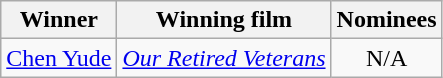<table class="wikitable">
<tr>
<th>Winner</th>
<th>Winning film</th>
<th>Nominees</th>
</tr>
<tr>
<td><a href='#'>Chen Yude</a></td>
<td><em><a href='#'>Our Retired Veterans</a></em></td>
<td align="center" valign="top">N/A</td>
</tr>
</table>
